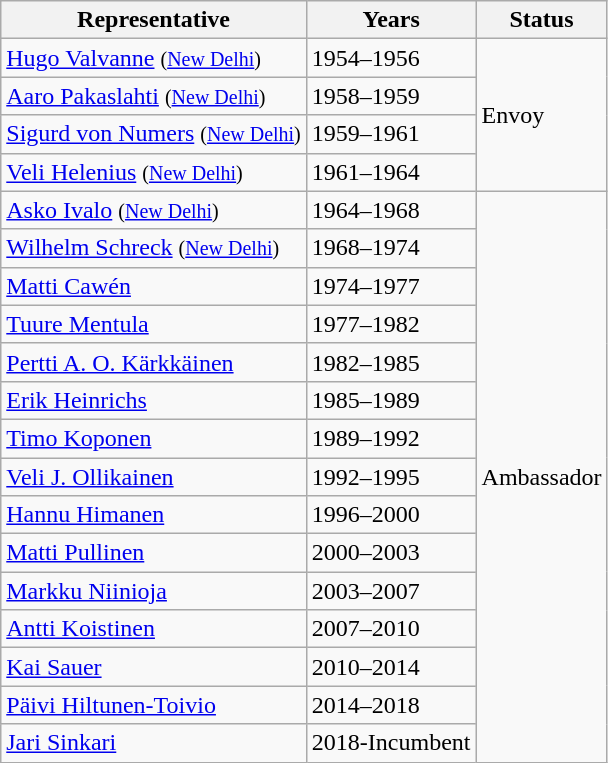<table class="wikitable sortable">
<tr>
<th>Representative</th>
<th>Years</th>
<th>Status</th>
</tr>
<tr>
<td><a href='#'>Hugo Valvanne</a> <small>(<a href='#'>New Delhi</a>)</small></td>
<td>1954–1956</td>
<td rowspan="4">Envoy</td>
</tr>
<tr>
<td><a href='#'>Aaro Pakaslahti</a> <small>(<a href='#'>New Delhi</a>)</small></td>
<td>1958–1959</td>
</tr>
<tr>
<td><a href='#'>Sigurd von Numers</a> <small>(<a href='#'>New Delhi</a>)</small></td>
<td>1959–1961</td>
</tr>
<tr>
<td><a href='#'>Veli Helenius</a> <small>(<a href='#'>New Delhi</a>)</small></td>
<td>1961–1964</td>
</tr>
<tr>
<td><a href='#'>Asko Ivalo</a> <small>(<a href='#'>New Delhi</a>)</small></td>
<td>1964–1968</td>
<td rowspan="15">Ambassador</td>
</tr>
<tr>
<td><a href='#'>Wilhelm Schreck</a> <small>(<a href='#'>New Delhi</a>)</small></td>
<td>1968–1974</td>
</tr>
<tr>
<td><a href='#'>Matti Cawén</a></td>
<td>1974–1977</td>
</tr>
<tr>
<td><a href='#'>Tuure Mentula</a></td>
<td>1977–1982</td>
</tr>
<tr>
<td><a href='#'>Pertti A. O. Kärkkäinen</a></td>
<td>1982–1985</td>
</tr>
<tr>
<td><a href='#'>Erik Heinrichs</a></td>
<td>1985–1989</td>
</tr>
<tr>
<td><a href='#'>Timo Koponen</a></td>
<td>1989–1992</td>
</tr>
<tr>
<td><a href='#'>Veli J. Ollikainen</a></td>
<td>1992–1995</td>
</tr>
<tr>
<td><a href='#'>Hannu Himanen</a></td>
<td>1996–2000</td>
</tr>
<tr>
<td><a href='#'>Matti Pullinen</a></td>
<td>2000–2003</td>
</tr>
<tr>
<td><a href='#'>Markku Niinioja</a></td>
<td>2003–2007</td>
</tr>
<tr>
<td><a href='#'>Antti Koistinen</a></td>
<td>2007–2010</td>
</tr>
<tr>
<td><a href='#'>Kai Sauer</a></td>
<td>2010–2014</td>
</tr>
<tr>
<td><a href='#'>Päivi Hiltunen-Toivio</a></td>
<td>2014–2018</td>
</tr>
<tr>
<td><a href='#'>Jari Sinkari</a></td>
<td>2018-Incumbent</td>
</tr>
</table>
